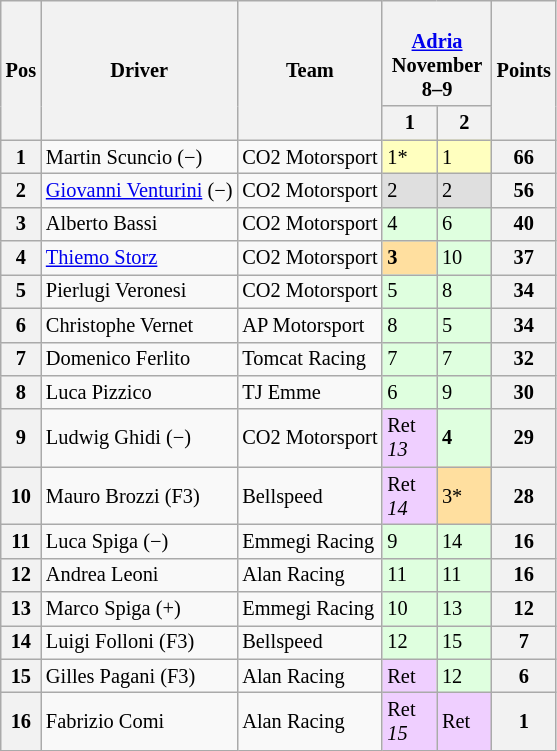<table class="wikitable" style="font-size:85%">
<tr>
<th rowspan=2>Pos</th>
<th rowspan=2>Driver</th>
<th rowspan=2>Team</th>
<th colspan=2><br><a href='#'>Adria</a><br>November 8–9</th>
<th rowspan=2>Points</th>
</tr>
<tr>
<th width="30">1</th>
<th width="30">2</th>
</tr>
<tr>
<th>1</th>
<td> Martin Scuncio (−)</td>
<td>CO2 Motorsport</td>
<td style="background:#FFFFBF;">1*</td>
<td style="background:#FFFFBF;">1</td>
<th>66</th>
</tr>
<tr>
<th>2</th>
<td> <a href='#'>Giovanni Venturini</a> (−)</td>
<td>CO2 Motorsport</td>
<td style="background:#DFDFDF;">2</td>
<td style="background:#DFDFDF;">2</td>
<th>56</th>
</tr>
<tr>
<th>3</th>
<td> Alberto Bassi</td>
<td>CO2 Motorsport</td>
<td style="background:#DFFFDF;">4</td>
<td style="background:#DFFFDF;">6</td>
<th>40</th>
</tr>
<tr>
<th>4</th>
<td> <a href='#'>Thiemo Storz</a></td>
<td>CO2 Motorsport</td>
<td style="background:#FFDF9F;"><strong>3</strong></td>
<td style="background:#DFFFDF;">10</td>
<th>37</th>
</tr>
<tr>
<th>5</th>
<td> Pierlugi Veronesi</td>
<td>CO2 Motorsport</td>
<td style="background:#DFFFDF;">5</td>
<td style="background:#DFFFDF;">8</td>
<th>34</th>
</tr>
<tr>
<th>6</th>
<td> Christophe Vernet</td>
<td>AP Motorsport</td>
<td style="background:#DFFFDF;">8</td>
<td style="background:#DFFFDF;">5</td>
<th>34</th>
</tr>
<tr>
<th>7</th>
<td> Domenico Ferlito</td>
<td>Tomcat Racing</td>
<td style="background:#DFFFDF;">7</td>
<td style="background:#DFFFDF;">7</td>
<th>32</th>
</tr>
<tr>
<th>8</th>
<td> Luca Pizzico</td>
<td>TJ Emme</td>
<td style="background:#DFFFDF;">6</td>
<td style="background:#DFFFDF;">9</td>
<th>30</th>
</tr>
<tr>
<th>9</th>
<td> Ludwig Ghidi (−)</td>
<td>CO2 Motorsport</td>
<td style="background:#EFCFFF;">Ret <em>13</em></td>
<td style="background:#DFFFDF;"><strong>4</strong></td>
<th>29</th>
</tr>
<tr>
<th>10</th>
<td> Mauro Brozzi (F3)</td>
<td>Bellspeed</td>
<td style="background:#EFCFFF;">Ret <em>14</em></td>
<td style="background:#FFDF9F;">3*</td>
<th>28</th>
</tr>
<tr>
<th>11</th>
<td> Luca Spiga (−)</td>
<td>Emmegi Racing</td>
<td style="background:#DFFFDF;">9</td>
<td style="background:#DFFFDF;">14</td>
<th>16</th>
</tr>
<tr>
<th>12</th>
<td> Andrea Leoni</td>
<td>Alan Racing</td>
<td style="background:#DFFFDF;">11</td>
<td style="background:#DFFFDF;">11</td>
<th>16</th>
</tr>
<tr>
<th>13</th>
<td> Marco Spiga (+)</td>
<td>Emmegi Racing</td>
<td style="background:#DFFFDF;">10</td>
<td style="background:#DFFFDF;">13</td>
<th>12</th>
</tr>
<tr>
<th>14</th>
<td> Luigi Folloni (F3)</td>
<td>Bellspeed</td>
<td style="background:#DFFFDF;">12</td>
<td style="background:#DFFFDF;">15</td>
<th>7</th>
</tr>
<tr>
<th>15</th>
<td> Gilles Pagani (F3)</td>
<td>Alan Racing</td>
<td style="background:#EFCFFF;">Ret</td>
<td style="background:#DFFFDF;">12</td>
<th>6</th>
</tr>
<tr>
<th>16</th>
<td> Fabrizio Comi</td>
<td>Alan Racing</td>
<td style="background:#EFCFFF;">Ret <em>15</em></td>
<td style="background:#EFCFFF;">Ret</td>
<th>1</th>
</tr>
</table>
